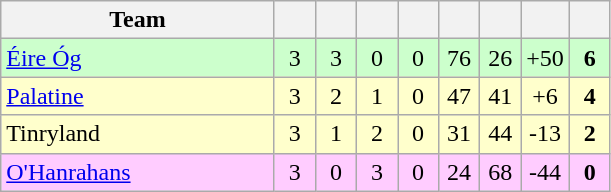<table class="wikitable" style="text-align:center">
<tr>
<th style="width:175px;">Team</th>
<th width="20"></th>
<th width="20"></th>
<th width="20"></th>
<th width="20"></th>
<th width="20"></th>
<th width="20"></th>
<th width="20"></th>
<th width="20"></th>
</tr>
<tr style="background:#cfc;">
<td style="text-align:left;"> <a href='#'>Éire Óg</a></td>
<td>3</td>
<td>3</td>
<td>0</td>
<td>0</td>
<td>76</td>
<td>26</td>
<td>+50</td>
<td><strong>6</strong></td>
</tr>
<tr style="background:#ffc;">
<td style="text-align:left;"> <a href='#'>Palatine</a></td>
<td>3</td>
<td>2</td>
<td>1</td>
<td>0</td>
<td>47</td>
<td>41</td>
<td>+6</td>
<td><strong>4</strong></td>
</tr>
<tr style="background:#ffc;">
<td style="text-align:left;"> Tinryland</td>
<td>3</td>
<td>1</td>
<td>2</td>
<td>0</td>
<td>31</td>
<td>44</td>
<td>-13</td>
<td><strong>2</strong></td>
</tr>
<tr style="background:#fcf;">
<td style="text-align:left;"><a href='#'>O'Hanrahans</a></td>
<td>3</td>
<td>0</td>
<td>3</td>
<td>0</td>
<td>24</td>
<td>68</td>
<td>-44</td>
<td><strong>0</strong></td>
</tr>
</table>
